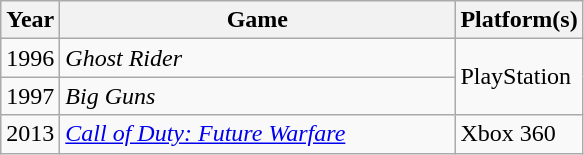<table class="wikitable sortable">
<tr>
<th>Year</th>
<th>Game</th>
<th>Platform(s)</th>
</tr>
<tr>
<td>1996</td>
<td style="width:16em;"><em>Ghost Rider</em></td>
<td rowspan="2">PlayStation</td>
</tr>
<tr>
<td>1997</td>
<td><em>Big Guns</em></td>
</tr>
<tr>
<td>2013</td>
<td><em><a href='#'>Call of Duty: Future Warfare</a></em></td>
<td>Xbox 360</td>
</tr>
</table>
